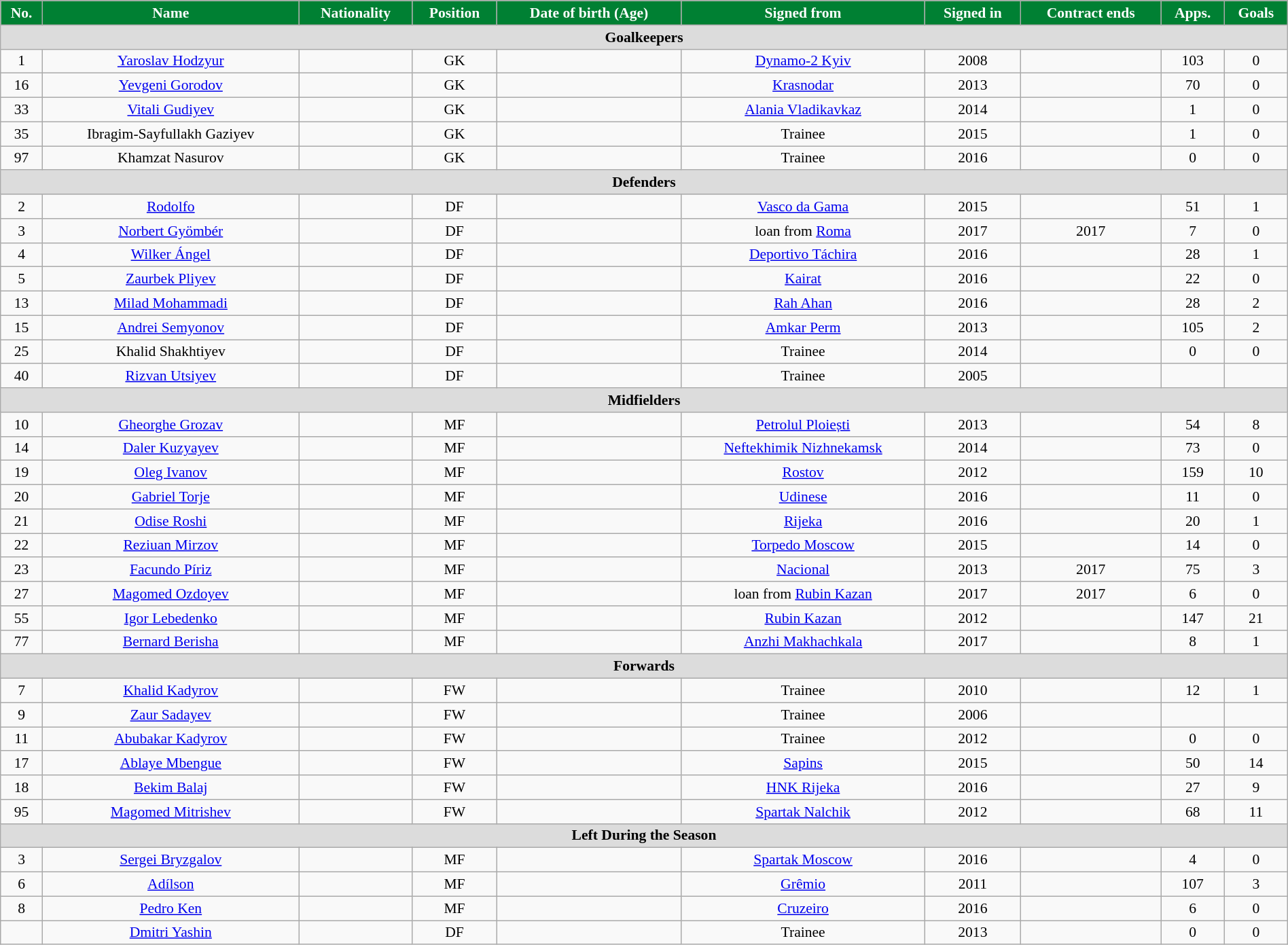<table class="wikitable"  style="text-align:center; font-size:90%; width:100%;">
<tr>
<th style="background:#008033; color:white; text-align:center;">No.</th>
<th style="background:#008033; color:white; text-align:center;">Name</th>
<th style="background:#008033; color:white; text-align:center;">Nationality</th>
<th style="background:#008033; color:white; text-align:center;">Position</th>
<th style="background:#008033; color:white; text-align:center;">Date of birth (Age)</th>
<th style="background:#008033; color:white; text-align:center;">Signed from</th>
<th style="background:#008033; color:white; text-align:center;">Signed in</th>
<th style="background:#008033; color:white; text-align:center;">Contract ends</th>
<th style="background:#008033; color:white; text-align:center;">Apps.</th>
<th style="background:#008033; color:white; text-align:center;">Goals</th>
</tr>
<tr>
<th colspan="11"  style="background:#dcdcdc; text-align:center;">Goalkeepers</th>
</tr>
<tr>
<td>1</td>
<td><a href='#'>Yaroslav Hodzyur</a></td>
<td></td>
<td>GK</td>
<td></td>
<td><a href='#'>Dynamo-2 Kyiv</a></td>
<td>2008</td>
<td></td>
<td>103</td>
<td>0</td>
</tr>
<tr>
<td>16</td>
<td><a href='#'>Yevgeni Gorodov</a></td>
<td></td>
<td>GK</td>
<td></td>
<td><a href='#'>Krasnodar</a></td>
<td>2013</td>
<td></td>
<td>70</td>
<td>0</td>
</tr>
<tr>
<td>33</td>
<td><a href='#'>Vitali Gudiyev</a></td>
<td></td>
<td>GK</td>
<td></td>
<td><a href='#'>Alania Vladikavkaz</a></td>
<td>2014</td>
<td></td>
<td>1</td>
<td>0</td>
</tr>
<tr>
<td>35</td>
<td>Ibragim-Sayfullakh Gaziyev</td>
<td></td>
<td>GK</td>
<td></td>
<td>Trainee</td>
<td>2015</td>
<td></td>
<td>1</td>
<td>0</td>
</tr>
<tr>
<td>97</td>
<td>Khamzat Nasurov</td>
<td></td>
<td>GK</td>
<td></td>
<td>Trainee</td>
<td>2016</td>
<td></td>
<td>0</td>
<td>0</td>
</tr>
<tr>
<th colspan="11"  style="background:#dcdcdc; text-align:center;">Defenders</th>
</tr>
<tr>
<td>2</td>
<td><a href='#'>Rodolfo</a></td>
<td></td>
<td>DF</td>
<td></td>
<td><a href='#'>Vasco da Gama</a></td>
<td>2015</td>
<td></td>
<td>51</td>
<td>1</td>
</tr>
<tr>
<td>3</td>
<td><a href='#'>Norbert Gyömbér</a></td>
<td></td>
<td>DF</td>
<td></td>
<td>loan from <a href='#'>Roma</a></td>
<td>2017</td>
<td>2017</td>
<td>7</td>
<td>0</td>
</tr>
<tr>
<td>4</td>
<td><a href='#'>Wilker Ángel</a></td>
<td></td>
<td>DF</td>
<td></td>
<td><a href='#'>Deportivo Táchira</a></td>
<td>2016</td>
<td></td>
<td>28</td>
<td>1</td>
</tr>
<tr>
<td>5</td>
<td><a href='#'>Zaurbek Pliyev</a></td>
<td></td>
<td>DF</td>
<td></td>
<td><a href='#'>Kairat</a></td>
<td>2016</td>
<td></td>
<td>22</td>
<td>0</td>
</tr>
<tr>
<td>13</td>
<td><a href='#'>Milad Mohammadi</a></td>
<td></td>
<td>DF</td>
<td></td>
<td><a href='#'>Rah Ahan</a></td>
<td>2016</td>
<td></td>
<td>28</td>
<td>2</td>
</tr>
<tr>
<td>15</td>
<td><a href='#'>Andrei Semyonov</a></td>
<td></td>
<td>DF</td>
<td></td>
<td><a href='#'>Amkar Perm</a></td>
<td>2013</td>
<td></td>
<td>105</td>
<td>2</td>
</tr>
<tr>
<td>25</td>
<td>Khalid Shakhtiyev</td>
<td></td>
<td>DF</td>
<td></td>
<td>Trainee</td>
<td>2014</td>
<td></td>
<td>0</td>
<td>0</td>
</tr>
<tr>
<td>40</td>
<td><a href='#'>Rizvan Utsiyev</a></td>
<td></td>
<td>DF</td>
<td></td>
<td>Trainee</td>
<td>2005</td>
<td></td>
<td></td>
<td></td>
</tr>
<tr>
<th colspan="11"  style="background:#dcdcdc; text-align:center;">Midfielders</th>
</tr>
<tr>
<td>10</td>
<td><a href='#'>Gheorghe Grozav</a></td>
<td></td>
<td>MF</td>
<td></td>
<td><a href='#'>Petrolul Ploiești</a></td>
<td>2013</td>
<td></td>
<td>54</td>
<td>8</td>
</tr>
<tr>
<td>14</td>
<td><a href='#'>Daler Kuzyayev</a></td>
<td></td>
<td>MF</td>
<td></td>
<td><a href='#'>Neftekhimik Nizhnekamsk</a></td>
<td>2014</td>
<td></td>
<td>73</td>
<td>0</td>
</tr>
<tr>
<td>19</td>
<td><a href='#'>Oleg Ivanov</a></td>
<td></td>
<td>MF</td>
<td></td>
<td><a href='#'>Rostov</a></td>
<td>2012</td>
<td></td>
<td>159</td>
<td>10</td>
</tr>
<tr>
<td>20</td>
<td><a href='#'>Gabriel Torje</a></td>
<td></td>
<td>MF</td>
<td></td>
<td><a href='#'>Udinese</a></td>
<td>2016</td>
<td></td>
<td>11</td>
<td>0</td>
</tr>
<tr>
<td>21</td>
<td><a href='#'>Odise Roshi</a></td>
<td></td>
<td>MF</td>
<td></td>
<td><a href='#'>Rijeka</a></td>
<td>2016</td>
<td></td>
<td>20</td>
<td>1</td>
</tr>
<tr>
<td>22</td>
<td><a href='#'>Reziuan Mirzov</a></td>
<td></td>
<td>MF</td>
<td></td>
<td><a href='#'>Torpedo Moscow</a></td>
<td>2015</td>
<td></td>
<td>14</td>
<td>0</td>
</tr>
<tr>
<td>23</td>
<td><a href='#'>Facundo Píriz</a></td>
<td></td>
<td>MF</td>
<td></td>
<td><a href='#'>Nacional</a></td>
<td>2013</td>
<td>2017</td>
<td>75</td>
<td>3</td>
</tr>
<tr>
<td>27</td>
<td><a href='#'>Magomed Ozdoyev</a></td>
<td></td>
<td>MF</td>
<td></td>
<td>loan from <a href='#'>Rubin Kazan</a></td>
<td>2017</td>
<td>2017</td>
<td>6</td>
<td>0</td>
</tr>
<tr>
<td>55</td>
<td><a href='#'>Igor Lebedenko</a></td>
<td></td>
<td>MF</td>
<td></td>
<td><a href='#'>Rubin Kazan</a></td>
<td>2012</td>
<td></td>
<td>147</td>
<td>21</td>
</tr>
<tr>
<td>77</td>
<td><a href='#'>Bernard Berisha</a></td>
<td></td>
<td>MF</td>
<td></td>
<td><a href='#'>Anzhi Makhachkala</a></td>
<td>2017</td>
<td></td>
<td>8</td>
<td>1</td>
</tr>
<tr>
<th colspan="11"  style="background:#dcdcdc; text-align:center;">Forwards</th>
</tr>
<tr>
<td>7</td>
<td><a href='#'>Khalid Kadyrov</a></td>
<td></td>
<td>FW</td>
<td></td>
<td>Trainee</td>
<td>2010</td>
<td></td>
<td>12</td>
<td>1</td>
</tr>
<tr>
<td>9</td>
<td><a href='#'>Zaur Sadayev</a></td>
<td></td>
<td>FW</td>
<td></td>
<td>Trainee</td>
<td>2006</td>
<td></td>
<td></td>
<td></td>
</tr>
<tr>
<td>11</td>
<td><a href='#'>Abubakar Kadyrov</a></td>
<td></td>
<td>FW</td>
<td></td>
<td>Trainee</td>
<td>2012</td>
<td></td>
<td>0</td>
<td>0</td>
</tr>
<tr>
<td>17</td>
<td><a href='#'>Ablaye Mbengue</a></td>
<td></td>
<td>FW</td>
<td></td>
<td><a href='#'>Sapins</a></td>
<td>2015</td>
<td></td>
<td>50</td>
<td>14</td>
</tr>
<tr>
<td>18</td>
<td><a href='#'>Bekim Balaj</a></td>
<td></td>
<td>FW</td>
<td></td>
<td><a href='#'>HNK Rijeka</a></td>
<td>2016</td>
<td></td>
<td>27</td>
<td>9</td>
</tr>
<tr>
<td>95</td>
<td><a href='#'>Magomed Mitrishev</a></td>
<td></td>
<td>FW</td>
<td></td>
<td><a href='#'>Spartak Nalchik</a></td>
<td>2012</td>
<td></td>
<td>68</td>
<td>11</td>
</tr>
<tr>
<th colspan="11"  style="background:#dcdcdc; text-align:center;">Left During the Season</th>
</tr>
<tr>
<td>3</td>
<td><a href='#'>Sergei Bryzgalov</a></td>
<td></td>
<td>MF</td>
<td></td>
<td><a href='#'>Spartak Moscow</a></td>
<td>2016</td>
<td></td>
<td>4</td>
<td>0</td>
</tr>
<tr>
<td>6</td>
<td><a href='#'>Adílson</a></td>
<td></td>
<td>MF</td>
<td></td>
<td><a href='#'>Grêmio</a></td>
<td>2011</td>
<td></td>
<td>107</td>
<td>3</td>
</tr>
<tr>
<td>8</td>
<td><a href='#'>Pedro Ken</a></td>
<td></td>
<td>MF</td>
<td></td>
<td><a href='#'>Cruzeiro</a></td>
<td>2016</td>
<td></td>
<td>6</td>
<td>0</td>
</tr>
<tr>
<td></td>
<td><a href='#'>Dmitri Yashin</a></td>
<td></td>
<td>DF</td>
<td></td>
<td>Trainee</td>
<td>2013</td>
<td></td>
<td>0</td>
<td>0</td>
</tr>
</table>
